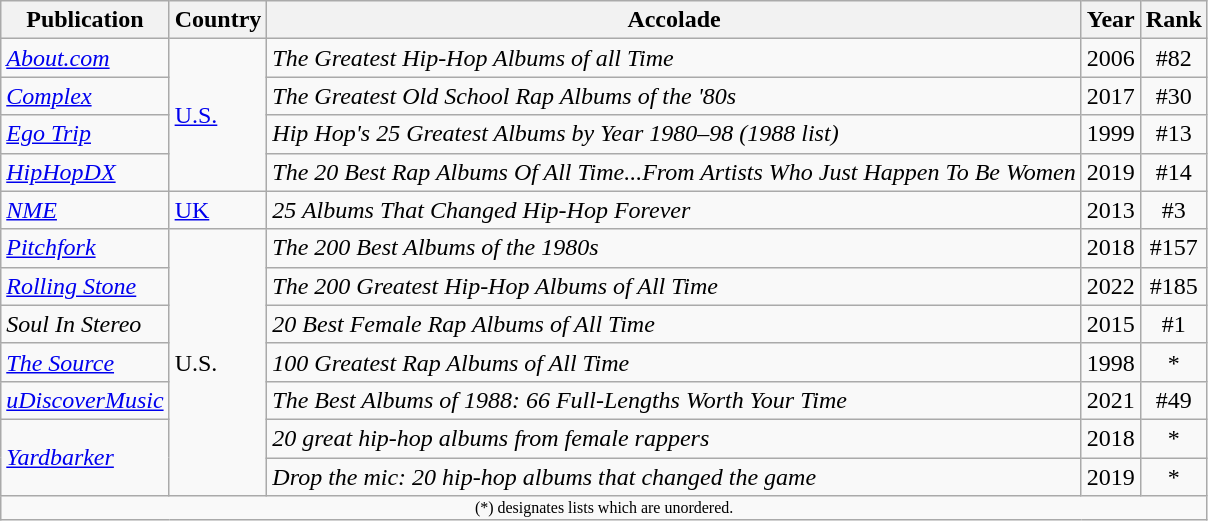<table class="wikitable">
<tr>
<th>Publication</th>
<th>Country</th>
<th>Accolade</th>
<th>Year</th>
<th style="text-align:center;">Rank</th>
</tr>
<tr>
<td><em><a href='#'>About.com</a></em></td>
<td rowspan=4><a href='#'>U.S.</a></td>
<td><em>The Greatest Hip-Hop Albums of all Time</em></td>
<td>2006</td>
<td style="text-align:center;">#82</td>
</tr>
<tr>
<td><em><a href='#'>Complex</a></em></td>
<td><em>The Greatest Old School Rap Albums of the '80s</em></td>
<td>2017</td>
<td style="text-align:center;">#30</td>
</tr>
<tr>
<td><em><a href='#'>Ego Trip</a></em></td>
<td><em>Hip Hop's 25 Greatest Albums by Year 1980–98 (1988 list)</em></td>
<td>1999</td>
<td style="text-align:center;">#13</td>
</tr>
<tr>
<td><em><a href='#'>HipHopDX</a></em></td>
<td><em>The 20 Best Rap Albums Of All Time...From Artists Who Just Happen To Be Women</em></td>
<td>2019</td>
<td style="text-align:center;">#14</td>
</tr>
<tr>
<td><em><a href='#'>NME</a></em></td>
<td><a href='#'>UK</a></td>
<td><em>25 Albums That Changed Hip-Hop Forever</em></td>
<td>2013</td>
<td style="text-align:center;">#3</td>
</tr>
<tr>
<td><em><a href='#'>Pitchfork</a></em></td>
<td rowspan=7>U.S.</td>
<td><em>The 200 Best Albums of the 1980s</em></td>
<td>2018</td>
<td style="text-align:center;">#157</td>
</tr>
<tr>
<td><em><a href='#'>Rolling Stone</a></em></td>
<td><em>The 200 Greatest Hip-Hop Albums of All Time</em></td>
<td>2022</td>
<td style="text-align:center;">#185</td>
</tr>
<tr>
<td><em>Soul In Stereo</em></td>
<td><em>20 Best Female Rap Albums of All Time</em></td>
<td>2015</td>
<td style="text-align:center;">#1</td>
</tr>
<tr>
<td><em><a href='#'>The Source</a></em></td>
<td><em>100 Greatest Rap Albums of All Time</em></td>
<td>1998</td>
<td style="text-align:center;">*</td>
</tr>
<tr>
<td><em><a href='#'>uDiscoverMusic</a></em></td>
<td><em>The Best Albums of 1988: 66 Full-Lengths Worth Your Time</em></td>
<td>2021</td>
<td style="text-align:center;">#49</td>
</tr>
<tr>
<td rowspan=2><em><a href='#'>Yardbarker</a></em></td>
<td><em>20 great hip-hop albums from female rappers</em></td>
<td>2018</td>
<td style="text-align:center;">*</td>
</tr>
<tr>
<td><em>Drop the mic: 20 hip-hop albums that changed the game</em></td>
<td>2019</td>
<td style="text-align:center;">*</td>
</tr>
<tr>
<td colspan="7" style="text-align:center; font-size:8pt;">(*) designates lists which are unordered.</td>
</tr>
</table>
